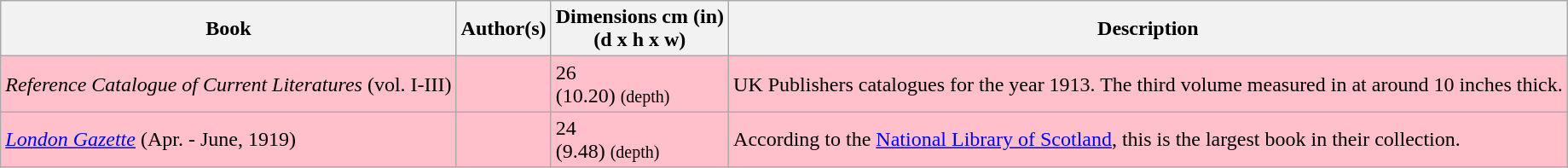<table class="wikitable sortable">
<tr ">
<th>Book</th>
<th>Author(s)</th>
<th>Dimensions cm (in)<br>(d x h x w)</th>
<th>Description</th>
</tr>
<tr style="background:pink;">
<td><em>Reference Catalogue of Current Literatures</em> (vol. I-III)</td>
<td></td>
<td>26<br>(10.20) <small>(depth)</small></td>
<td>UK Publishers catalogues for the year 1913. The third volume measured in at around 10 inches thick.</td>
</tr>
<tr style="background:pink;">
<td><em><a href='#'>London Gazette</a></em> (Apr. - June, 1919)</td>
<td></td>
<td>24<br>(9.48) <small>(depth)</small></td>
<td>According to the <a href='#'>National Library of Scotland</a>, this is the largest book in their collection.</td>
</tr>
</table>
